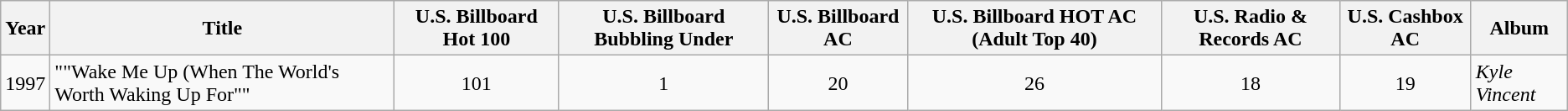<table class="wikitable">
<tr>
<th>Year</th>
<th>Title</th>
<th>U.S. Billboard Hot 100</th>
<th>U.S. Billboard Bubbling Under</th>
<th>U.S. Billboard AC</th>
<th>U.S. Billboard HOT AC (Adult Top 40)</th>
<th>U.S. Radio & Records AC</th>
<th>U.S. Cashbox AC</th>
<th>Album</th>
</tr>
<tr>
<td rowspan="3">1997</td>
<td>""Wake Me Up (When The World's Worth Waking Up For""</td>
<td style="text-align:center;">101</td>
<td style="text-align:center;">1</td>
<td style="text-align:center;">20</td>
<td style="text-align:center;">26</td>
<td style="text-align:center;">18</td>
<td style="text-align:center;">19</td>
<td rowspan="2"><em>Kyle Vincent</em></td>
</tr>
</table>
